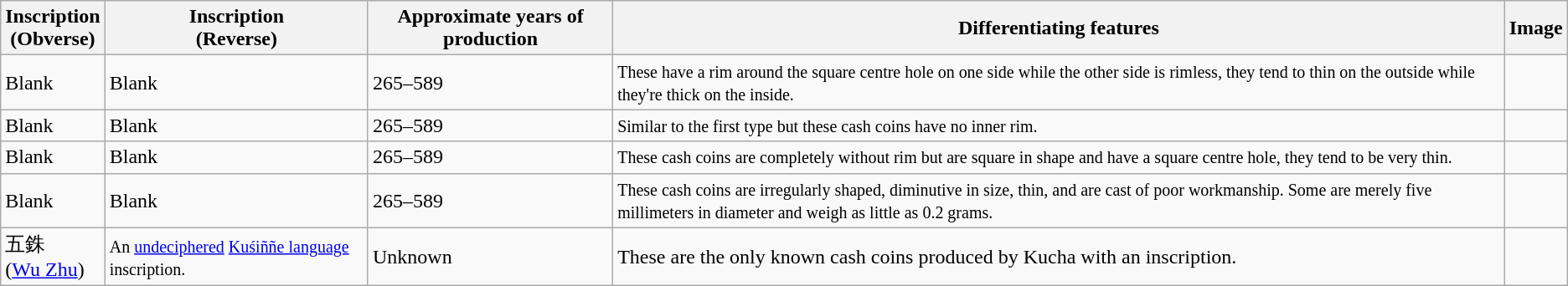<table class="wikitable">
<tr>
<th>Inscription<br>(Obverse)</th>
<th>Inscription<br>(Reverse)</th>
<th>Approximate years of production</th>
<th>Differentiating features</th>
<th>Image</th>
</tr>
<tr>
<td>Blank</td>
<td>Blank</td>
<td>265–589</td>
<td><small>These have a rim around the square centre hole on one side while the other side is rimless, they tend to thin on the outside while they're thick on the inside.</small></td>
<td></td>
</tr>
<tr>
<td>Blank</td>
<td>Blank</td>
<td>265–589</td>
<td><small>Similar to the first type but these cash coins have no inner rim.</small></td>
<td></td>
</tr>
<tr>
<td>Blank</td>
<td>Blank</td>
<td>265–589</td>
<td><small>These cash coins are completely without rim but are square in shape and have a square centre hole, they tend to be very thin.</small></td>
<td></td>
</tr>
<tr>
<td>Blank</td>
<td>Blank</td>
<td>265–589</td>
<td><small>These cash coins are irregularly shaped, diminutive in size, thin, and are cast of poor workmanship. Some are merely five millimeters in diameter and weigh as little as 0.2 grams.</small></td>
<td></td>
</tr>
<tr>
<td>五銖<br>(<a href='#'>Wu Zhu</a>)</td>
<td><small>An <a href='#'>undeciphered</a> <a href='#'>Kuśiññe language</a> inscription.</small></td>
<td>Unknown</td>
<td>These are the only known cash coins produced by Kucha with an inscription.</td>
<td></td>
</tr>
</table>
